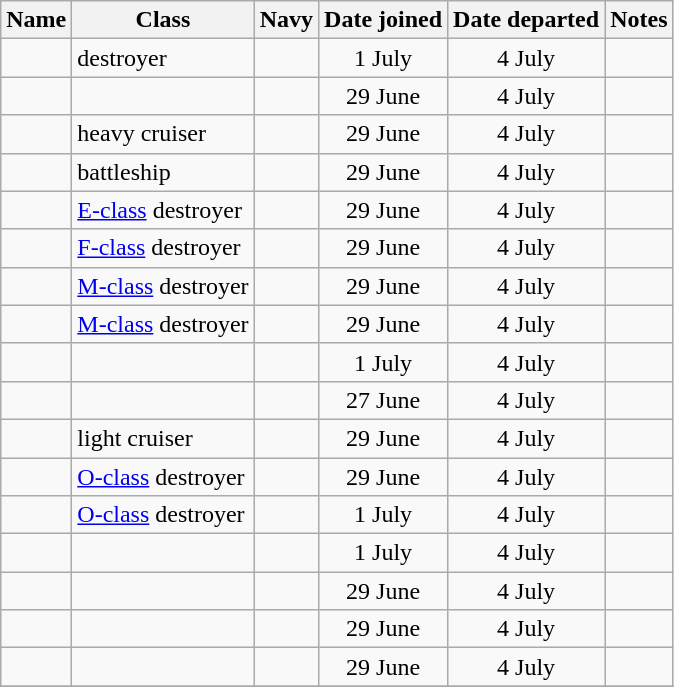<table class="wikitable sortable">
<tr>
<th>Name</th>
<th>Class</th>
<th>Navy</th>
<th>Date joined</th>
<th>Date departed</th>
<th class="unsortable">Notes</th>
</tr>
<tr>
<td></td>
<td> destroyer</td>
<td align="left"></td>
<td align="center">1 July</td>
<td align="center">4 July</td>
<td></td>
</tr>
<tr>
<td></td>
<td></td>
<td align="left"></td>
<td align="center">29 June</td>
<td align="center">4 July</td>
<td></td>
</tr>
<tr>
<td></td>
<td> heavy cruiser</td>
<td align="left"></td>
<td align="center">29 June</td>
<td align="center">4 July</td>
<td></td>
</tr>
<tr>
<td></td>
<td> battleship</td>
<td align="left"></td>
<td align="center">29 June</td>
<td align="center">4 July</td>
<td></td>
</tr>
<tr>
<td></td>
<td><a href='#'>E-class</a> destroyer</td>
<td align="left"></td>
<td align="center">29 June</td>
<td align="center">4 July</td>
<td></td>
</tr>
<tr>
<td></td>
<td><a href='#'>F-class</a> destroyer</td>
<td align="left"></td>
<td align="center">29 June</td>
<td align="center">4 July</td>
<td></td>
</tr>
<tr>
<td></td>
<td><a href='#'>M-class</a> destroyer</td>
<td align="left"></td>
<td align="center">29 June</td>
<td align="center">4 July</td>
<td></td>
</tr>
<tr>
<td></td>
<td><a href='#'>M-class</a> destroyer</td>
<td align="left"></td>
<td align="center">29 June</td>
<td align="center">4 July</td>
<td></td>
</tr>
<tr>
<td></td>
<td></td>
<td align="left"></td>
<td align="center">1 July</td>
<td align="center">4 July</td>
<td></td>
</tr>
<tr>
<td></td>
<td></td>
<td align="left"></td>
<td align="center">27 June</td>
<td align="center">4 July</td>
<td></td>
</tr>
<tr>
<td></td>
<td> light cruiser</td>
<td align="left"></td>
<td align="center">29 June</td>
<td align="center">4 July</td>
<td></td>
</tr>
<tr>
<td></td>
<td><a href='#'>O-class</a> destroyer</td>
<td align="left"></td>
<td align="center">29 June</td>
<td align="center">4 July</td>
<td></td>
</tr>
<tr>
<td></td>
<td><a href='#'>O-class</a> destroyer</td>
<td align="left"></td>
<td align="center">1 July</td>
<td align="center">4 July</td>
<td></td>
</tr>
<tr>
<td></td>
<td></td>
<td align="left"></td>
<td align="center">1 July</td>
<td align="center">4 July</td>
<td></td>
</tr>
<tr>
<td></td>
<td></td>
<td align="left"></td>
<td align="center">29 June</td>
<td align="center">4 July</td>
<td></td>
</tr>
<tr>
<td></td>
<td></td>
<td align="left"></td>
<td align="center">29 June</td>
<td align="center">4 July</td>
<td></td>
</tr>
<tr>
<td></td>
<td></td>
<td align="left"></td>
<td align="center">29 June</td>
<td align="center">4 July</td>
<td></td>
</tr>
<tr>
</tr>
</table>
